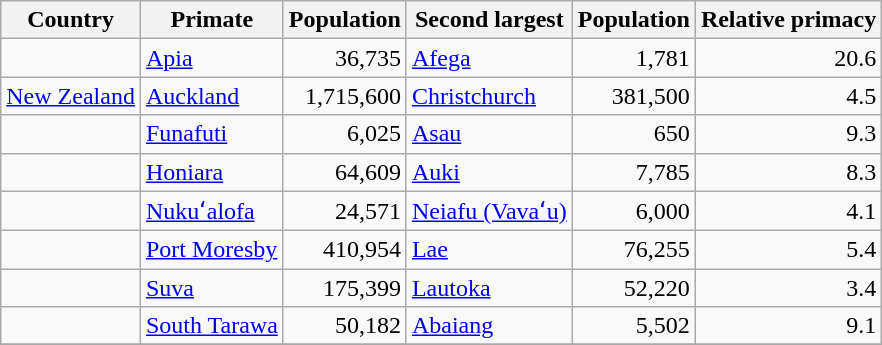<table class="wikitable sortable" style="text-align: right;">
<tr style="vertical-align: bottom;">
<th text-align: left;">Country</th>
<th text-align: left;">Primate</th>
<th text-align: right;">Population</th>
<th text-align: left;">Second largest</th>
<th text-align: right;">Population</th>
<th text-align: right;">Relative primacy</th>
</tr>
<tr>
<td align=left></td>
<td align=left><a href='#'>Apia</a></td>
<td>36,735</td>
<td align=left><a href='#'>Afega</a></td>
<td>1,781</td>
<td>20.6</td>
</tr>
<tr>
<td align=left> <a href='#'>New Zealand</a></td>
<td align=left><a href='#'>Auckland</a></td>
<td>1,715,600</td>
<td align=left><a href='#'>Christchurch</a></td>
<td>381,500</td>
<td>4.5</td>
</tr>
<tr>
<td align=left></td>
<td align=left><a href='#'>Funafuti</a></td>
<td>6,025</td>
<td align=left><a href='#'>Asau</a></td>
<td>650</td>
<td>9.3</td>
</tr>
<tr>
<td align=left></td>
<td align=left><a href='#'>Honiara</a></td>
<td>64,609</td>
<td align=left><a href='#'>Auki</a></td>
<td>7,785</td>
<td>8.3</td>
</tr>
<tr>
<td align=left></td>
<td align=left><a href='#'>Nukuʻalofa</a></td>
<td>24,571</td>
<td align=left><a href='#'>Neiafu (Vavaʻu)</a></td>
<td>6,000</td>
<td>4.1</td>
</tr>
<tr>
<td align=left></td>
<td align=left><a href='#'>Port Moresby</a></td>
<td>410,954</td>
<td align=left><a href='#'>Lae</a></td>
<td>76,255</td>
<td>5.4</td>
</tr>
<tr>
<td align=left></td>
<td align=left><a href='#'>Suva</a></td>
<td>175,399</td>
<td align=left><a href='#'>Lautoka</a></td>
<td>52,220</td>
<td>3.4</td>
</tr>
<tr>
<td align=left></td>
<td align=left><a href='#'>South Tarawa</a></td>
<td>50,182</td>
<td align=left><a href='#'>Abaiang</a></td>
<td>5,502</td>
<td>9.1</td>
</tr>
<tr>
</tr>
</table>
